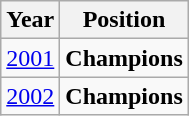<table class = "wikitable sortable">
<tr>
<th>Year</th>
<th>Position</th>
</tr>
<tr>
<td><a href='#'>2001</a></td>
<td><strong>Champions</strong></td>
</tr>
<tr>
<td><a href='#'>2002</a></td>
<td><strong>Champions</strong></td>
</tr>
</table>
